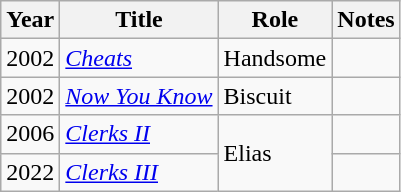<table class="wikitable sortable">
<tr>
<th>Year</th>
<th>Title</th>
<th>Role</th>
<th>Notes</th>
</tr>
<tr>
<td>2002</td>
<td><a href='#'><em>Cheats</em></a></td>
<td>Handsome</td>
<td></td>
</tr>
<tr>
<td>2002</td>
<td><a href='#'><em>Now You Know</em></a></td>
<td>Biscuit</td>
<td></td>
</tr>
<tr>
<td>2006</td>
<td><em><a href='#'>Clerks II</a></em></td>
<td rowspan="2">Elias</td>
<td></td>
</tr>
<tr>
<td>2022</td>
<td><em><a href='#'>Clerks III</a></em></td>
<td></td>
</tr>
</table>
